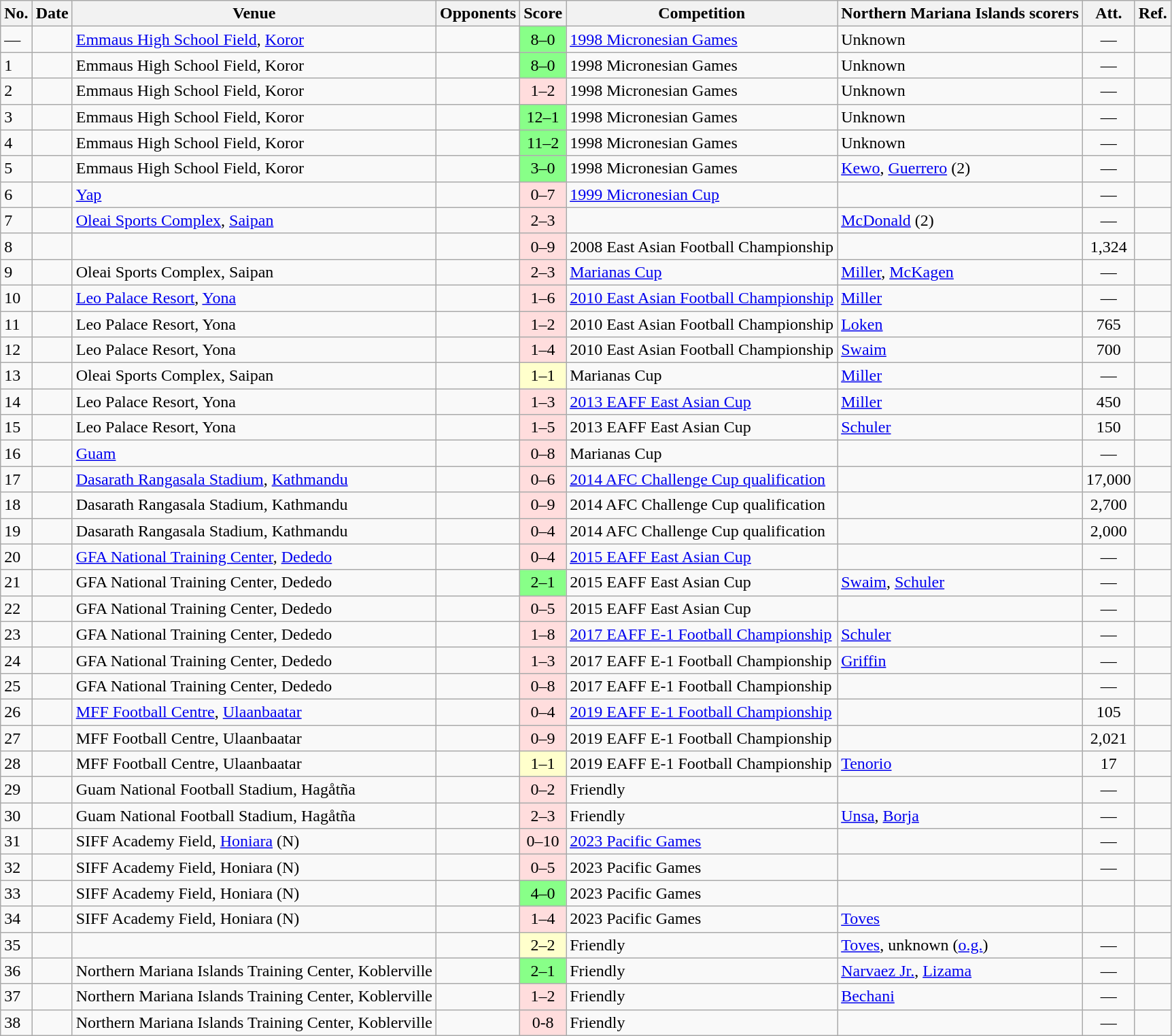<table class="wikitable sortable">
<tr>
<th>No.</th>
<th>Date</th>
<th>Venue</th>
<th>Opponents</th>
<th>Score</th>
<th>Competition</th>
<th class=unsortable>Northern Mariana Islands scorers</th>
<th>Att.</th>
<th class=unsortable>Ref.</th>
</tr>
<tr>
<td>—</td>
<td></td>
<td><a href='#'>Emmaus High School Field</a>, <a href='#'>Koror</a></td>
<td></td>
<td align=center bgcolor=#88ff88>8–0</td>
<td><a href='#'>1998 Micronesian Games</a></td>
<td>Unknown</td>
<td align=center>—</td>
<td></td>
</tr>
<tr>
<td>1</td>
<td></td>
<td>Emmaus High School Field, Koror</td>
<td></td>
<td align=center bgcolor=#88ff88>8–0</td>
<td>1998 Micronesian Games</td>
<td>Unknown</td>
<td align=center>—</td>
<td></td>
</tr>
<tr>
<td>2</td>
<td></td>
<td>Emmaus High School Field, Koror</td>
<td></td>
<td align=center bgcolor=#ffdddd>1–2</td>
<td>1998 Micronesian Games</td>
<td>Unknown</td>
<td align=center>—</td>
<td></td>
</tr>
<tr>
<td>3</td>
<td></td>
<td>Emmaus High School Field, Koror</td>
<td></td>
<td align=center bgcolor=#88ff88>12–1</td>
<td>1998 Micronesian Games</td>
<td>Unknown</td>
<td align=center>—</td>
<td></td>
</tr>
<tr>
<td>4</td>
<td></td>
<td>Emmaus High School Field, Koror</td>
<td></td>
<td align=center bgcolor=#88ff88>11–2</td>
<td>1998 Micronesian Games</td>
<td>Unknown</td>
<td align=center>—</td>
<td></td>
</tr>
<tr>
<td>5</td>
<td></td>
<td>Emmaus High School Field, Koror</td>
<td></td>
<td align=center bgcolor=#88ff88>3–0</td>
<td>1998 Micronesian Games</td>
<td><a href='#'>Kewo</a>, <a href='#'>Guerrero</a> (2)</td>
<td align=center>—</td>
<td></td>
</tr>
<tr>
<td>6</td>
<td></td>
<td><a href='#'>Yap</a></td>
<td></td>
<td align=center bgcolor=#ffdddd>0–7</td>
<td><a href='#'>1999 Micronesian Cup</a></td>
<td></td>
<td align=center>—</td>
<td></td>
</tr>
<tr>
<td>7</td>
<td></td>
<td><a href='#'>Oleai Sports Complex</a>, <a href='#'>Saipan</a></td>
<td></td>
<td align=center bgcolor=#ffdddd>2–3</td>
<td></td>
<td><a href='#'>McDonald</a> (2)</td>
<td align=center>—</td>
<td></td>
</tr>
<tr>
<td>8</td>
<td></td>
<td></td>
<td></td>
<td align=center bgcolor=#ffdddd>0–9</td>
<td>2008 East Asian Football Championship</td>
<td></td>
<td align=center>1,324</td>
<td></td>
</tr>
<tr>
<td>9</td>
<td></td>
<td>Oleai Sports Complex, Saipan</td>
<td></td>
<td align=center bgcolor=#ffdddd>2–3</td>
<td><a href='#'>Marianas Cup</a></td>
<td><a href='#'>Miller</a>, <a href='#'>McKagen</a></td>
<td align=center>—</td>
<td></td>
</tr>
<tr>
<td>10</td>
<td></td>
<td><a href='#'>Leo Palace Resort</a>, <a href='#'>Yona</a></td>
<td></td>
<td align=center bgcolor=#ffdddd>1–6</td>
<td><a href='#'>2010 East Asian Football Championship</a></td>
<td><a href='#'>Miller</a></td>
<td align=center>—</td>
<td></td>
</tr>
<tr>
<td>11</td>
<td></td>
<td>Leo Palace Resort, Yona</td>
<td></td>
<td align=center bgcolor=#ffdddd>1–2</td>
<td>2010 East Asian Football Championship</td>
<td><a href='#'>Loken</a></td>
<td align=center>765</td>
<td></td>
</tr>
<tr>
<td>12</td>
<td></td>
<td>Leo Palace Resort, Yona</td>
<td></td>
<td align=center bgcolor=#ffdddd>1–4</td>
<td>2010 East Asian Football Championship</td>
<td><a href='#'>Swaim</a></td>
<td align=center>700</td>
<td></td>
</tr>
<tr>
<td>13</td>
<td></td>
<td>Oleai Sports Complex, Saipan</td>
<td></td>
<td align=center bgcolor=#ffffcc>1–1</td>
<td>Marianas Cup</td>
<td><a href='#'>Miller</a></td>
<td align=center>—</td>
<td></td>
</tr>
<tr>
<td>14</td>
<td></td>
<td>Leo Palace Resort, Yona</td>
<td></td>
<td align=center bgcolor=#ffdddd>1–3</td>
<td><a href='#'>2013 EAFF East Asian Cup</a></td>
<td><a href='#'>Miller</a></td>
<td align=center>450</td>
<td></td>
</tr>
<tr>
<td>15</td>
<td></td>
<td>Leo Palace Resort, Yona</td>
<td></td>
<td align=center bgcolor=#ffdddd>1–5</td>
<td>2013 EAFF East Asian Cup</td>
<td><a href='#'>Schuler</a></td>
<td align=center>150</td>
<td></td>
</tr>
<tr>
<td>16</td>
<td></td>
<td><a href='#'>Guam</a></td>
<td></td>
<td align=center bgcolor=#ffdddd>0–8</td>
<td>Marianas Cup</td>
<td></td>
<td align=center>—</td>
<td></td>
</tr>
<tr>
<td>17</td>
<td></td>
<td><a href='#'>Dasarath Rangasala Stadium</a>, <a href='#'>Kathmandu</a></td>
<td></td>
<td align=center bgcolor=#ffdddd>0–6</td>
<td><a href='#'>2014 AFC Challenge Cup qualification</a></td>
<td></td>
<td align=center>17,000</td>
<td></td>
</tr>
<tr>
<td>18</td>
<td></td>
<td>Dasarath Rangasala Stadium, Kathmandu</td>
<td></td>
<td align=center bgcolor=#ffdddd>0–9</td>
<td>2014 AFC Challenge Cup qualification</td>
<td></td>
<td align=center>2,700</td>
<td></td>
</tr>
<tr>
<td>19</td>
<td></td>
<td>Dasarath Rangasala Stadium, Kathmandu</td>
<td></td>
<td align=center bgcolor=#ffdddd>0–4</td>
<td>2014 AFC Challenge Cup qualification</td>
<td></td>
<td align=center>2,000</td>
<td></td>
</tr>
<tr>
<td>20</td>
<td></td>
<td><a href='#'>GFA National Training Center</a>, <a href='#'>Dededo</a></td>
<td></td>
<td align=center bgcolor=#ffdddd>0–4</td>
<td><a href='#'>2015 EAFF East Asian Cup</a></td>
<td></td>
<td align=center>—</td>
<td></td>
</tr>
<tr>
<td>21</td>
<td></td>
<td>GFA National Training Center, Dededo</td>
<td></td>
<td align=center bgcolor=#88ff88>2–1</td>
<td>2015 EAFF East Asian Cup</td>
<td><a href='#'>Swaim</a>, <a href='#'>Schuler</a></td>
<td align=center>—</td>
<td></td>
</tr>
<tr>
<td>22</td>
<td></td>
<td>GFA National Training Center, Dededo</td>
<td></td>
<td align=center bgcolor=#ffdddd>0–5</td>
<td>2015 EAFF East Asian Cup</td>
<td></td>
<td align=center>—</td>
<td></td>
</tr>
<tr>
<td>23</td>
<td></td>
<td>GFA National Training Center, Dededo</td>
<td></td>
<td align=center bgcolor=#ffdddd>1–8</td>
<td><a href='#'>2017 EAFF E-1 Football Championship</a></td>
<td><a href='#'>Schuler</a></td>
<td align=center>—</td>
<td></td>
</tr>
<tr>
<td>24</td>
<td></td>
<td>GFA National Training Center, Dededo</td>
<td></td>
<td align=center bgcolor=#ffdddd>1–3</td>
<td>2017 EAFF E-1 Football Championship</td>
<td><a href='#'>Griffin</a></td>
<td align=center>—</td>
<td></td>
</tr>
<tr>
<td>25</td>
<td></td>
<td>GFA National Training Center, Dededo</td>
<td></td>
<td align=center bgcolor=#ffdddd>0–8</td>
<td>2017 EAFF E-1 Football Championship</td>
<td></td>
<td align=center>—</td>
<td></td>
</tr>
<tr>
<td>26</td>
<td></td>
<td><a href='#'>MFF Football Centre</a>, <a href='#'>Ulaanbaatar</a></td>
<td></td>
<td align=center bgcolor=#ffdddd>0–4</td>
<td><a href='#'>2019 EAFF E-1 Football Championship</a></td>
<td></td>
<td align=center>105</td>
<td></td>
</tr>
<tr>
<td>27</td>
<td></td>
<td>MFF Football Centre, Ulaanbaatar</td>
<td></td>
<td align=center bgcolor=#ffdddd>0–9</td>
<td>2019 EAFF E-1 Football Championship</td>
<td></td>
<td align=center>2,021</td>
<td></td>
</tr>
<tr>
<td>28</td>
<td></td>
<td>MFF Football Centre, Ulaanbaatar</td>
<td></td>
<td align=center bgcolor=#ffffcc>1–1</td>
<td>2019 EAFF E-1 Football Championship</td>
<td><a href='#'>Tenorio</a></td>
<td align=center>17</td>
<td></td>
</tr>
<tr>
<td>29</td>
<td></td>
<td>Guam National Football Stadium, Hagåtña</td>
<td></td>
<td align=center bgcolor=#ffdddd>0–2</td>
<td>Friendly</td>
<td></td>
<td align=center>—</td>
<td></td>
</tr>
<tr>
<td>30</td>
<td></td>
<td>Guam National Football Stadium, Hagåtña</td>
<td></td>
<td align=center bgcolor=#ffdddd>2–3</td>
<td>Friendly</td>
<td><a href='#'>Unsa</a>, <a href='#'>Borja</a></td>
<td align=center>—</td>
<td></td>
</tr>
<tr>
<td>31</td>
<td></td>
<td>SIFF Academy Field, <a href='#'>Honiara</a> (N)</td>
<td></td>
<td align=center bgcolor=#ffdddd>0–10</td>
<td><a href='#'>2023 Pacific Games</a></td>
<td></td>
<td align=center>—</td>
<td></td>
</tr>
<tr>
<td>32</td>
<td></td>
<td>SIFF Academy Field, Honiara (N)</td>
<td></td>
<td align=center bgcolor=#ffdddd>0–5</td>
<td>2023 Pacific Games</td>
<td></td>
<td align=center>—</td>
<td></td>
</tr>
<tr>
<td>33</td>
<td></td>
<td>SIFF Academy Field, Honiara (N)</td>
<td></td>
<td align=center bgcolor=#88ff88>4–0</td>
<td>2023 Pacific Games</td>
<td></td>
<td align=center></td>
<td></td>
</tr>
<tr>
<td>34</td>
<td></td>
<td>SIFF Academy Field, Honiara (N)</td>
<td></td>
<td align=center bgcolor=#ffdddd>1–4</td>
<td>2023 Pacific Games</td>
<td><a href='#'>Toves</a></td>
<td align=center></td>
<td></td>
</tr>
<tr>
<td>35</td>
<td></td>
<td></td>
<td></td>
<td align=center bgcolor=#ffffcc>2–2</td>
<td>Friendly</td>
<td><a href='#'>Toves</a>, unknown (<a href='#'>o.g.</a>)</td>
<td align=center>—</td>
<td></td>
</tr>
<tr>
<td>36</td>
<td></td>
<td>Northern Mariana Islands Training Center, Koblerville</td>
<td></td>
<td align=center bgcolor=#88ff88>2–1</td>
<td>Friendly</td>
<td><a href='#'>Narvaez Jr.</a>, <a href='#'>Lizama</a></td>
<td align=center>—</td>
<td></td>
</tr>
<tr>
<td>37</td>
<td></td>
<td>Northern Mariana Islands Training Center, Koblerville</td>
<td></td>
<td align=center bgcolor=#ffdddd>1–2</td>
<td>Friendly</td>
<td><a href='#'>Bechani</a></td>
<td align=center>—</td>
<td></td>
</tr>
<tr>
<td>38</td>
<td></td>
<td>Northern Mariana Islands Training Center, Koblerville</td>
<td></td>
<td align=center bgcolor=#ffdddd>0-8</td>
<td>Friendly</td>
<td></td>
<td align=center>—</td>
<td></td>
</tr>
</table>
